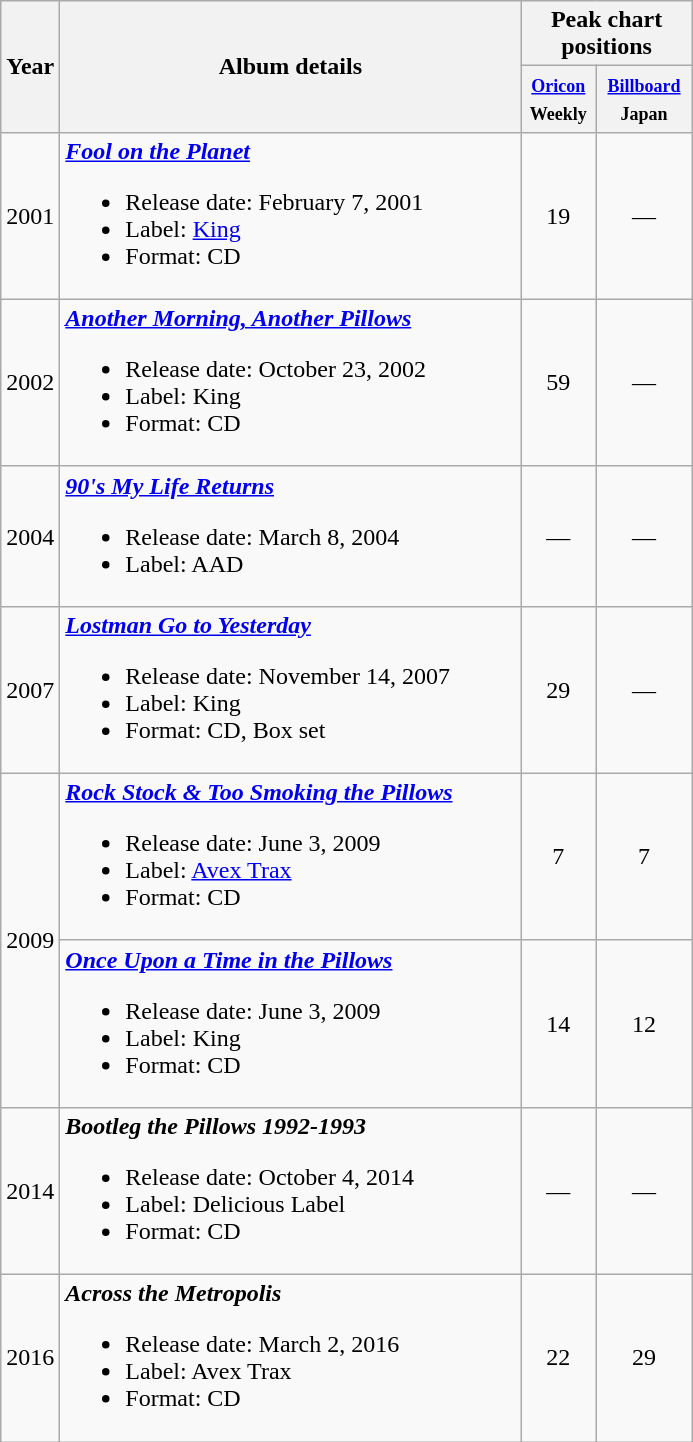<table class="wikitable">
<tr>
<th rowspan="2" width="1">Year</th>
<th rowspan="2" width="300">Album details</th>
<th colspan="2">Peak chart positions</th>
</tr>
<tr>
<th style="width:3em;font-size:90%;line-height:1.3"><small><a href='#'>Oricon</a><br>Weekly</small></th>
<th style="width:4em;font-size:90%;line-height:1.3"><small><a href='#'>Billboard</a><br>Japan</small></th>
</tr>
<tr>
<td>2001</td>
<td><strong><em><a href='#'>Fool on the Planet</a></em></strong><br><ul><li>Release date: February 7, 2001</li><li>Label: <a href='#'>King</a></li><li>Format: CD</li></ul></td>
<td style="text-align:center">19</td>
<td style="text-align:center">—</td>
</tr>
<tr>
<td>2002</td>
<td><strong><em><a href='#'>Another Morning, Another Pillows</a></em></strong><br><ul><li>Release date: October 23, 2002</li><li>Label: King</li><li>Format: CD</li></ul></td>
<td style="text-align:center">59</td>
<td style="text-align:center">—</td>
</tr>
<tr>
<td>2004</td>
<td><strong><em><a href='#'>90's My Life Returns</a></em></strong><br><ul><li>Release date: March 8, 2004</li><li>Label: AAD</li></ul></td>
<td style="text-align:center">—</td>
<td style="text-align:center">—</td>
</tr>
<tr>
<td>2007</td>
<td><strong><em><a href='#'>Lostman Go to Yesterday</a></em></strong><br><ul><li>Release date: November 14, 2007</li><li>Label: King</li><li>Format: CD, Box set</li></ul></td>
<td style="text-align:center">29</td>
<td style="text-align:center">—</td>
</tr>
<tr>
<td rowspan="2">2009</td>
<td><strong><em><a href='#'>Rock Stock & Too Smoking the Pillows</a></em></strong><br><ul><li>Release date: June 3, 2009</li><li>Label: <a href='#'>Avex Trax</a></li><li>Format: CD</li></ul></td>
<td style="text-align:center">7</td>
<td style="text-align:center">7</td>
</tr>
<tr>
<td><strong><em><a href='#'>Once Upon a Time in the Pillows</a></em></strong><br><ul><li>Release date: June 3, 2009</li><li>Label: King</li><li>Format: CD</li></ul></td>
<td style="text-align:center">14</td>
<td style="text-align:center">12</td>
</tr>
<tr>
<td>2014</td>
<td><strong><em>Bootleg the Pillows 1992-1993</em></strong><br><ul><li>Release date: October 4, 2014</li><li>Label: Delicious Label</li><li>Format: CD</li></ul></td>
<td style="text-align:center">—</td>
<td style="text-align:center">—</td>
</tr>
<tr>
<td>2016</td>
<td><strong><em>Across the Metropolis</em></strong><br><ul><li>Release date: March 2, 2016</li><li>Label: Avex Trax</li><li>Format: CD</li></ul></td>
<td style="text-align:center">22</td>
<td style="text-align:center">29</td>
</tr>
</table>
